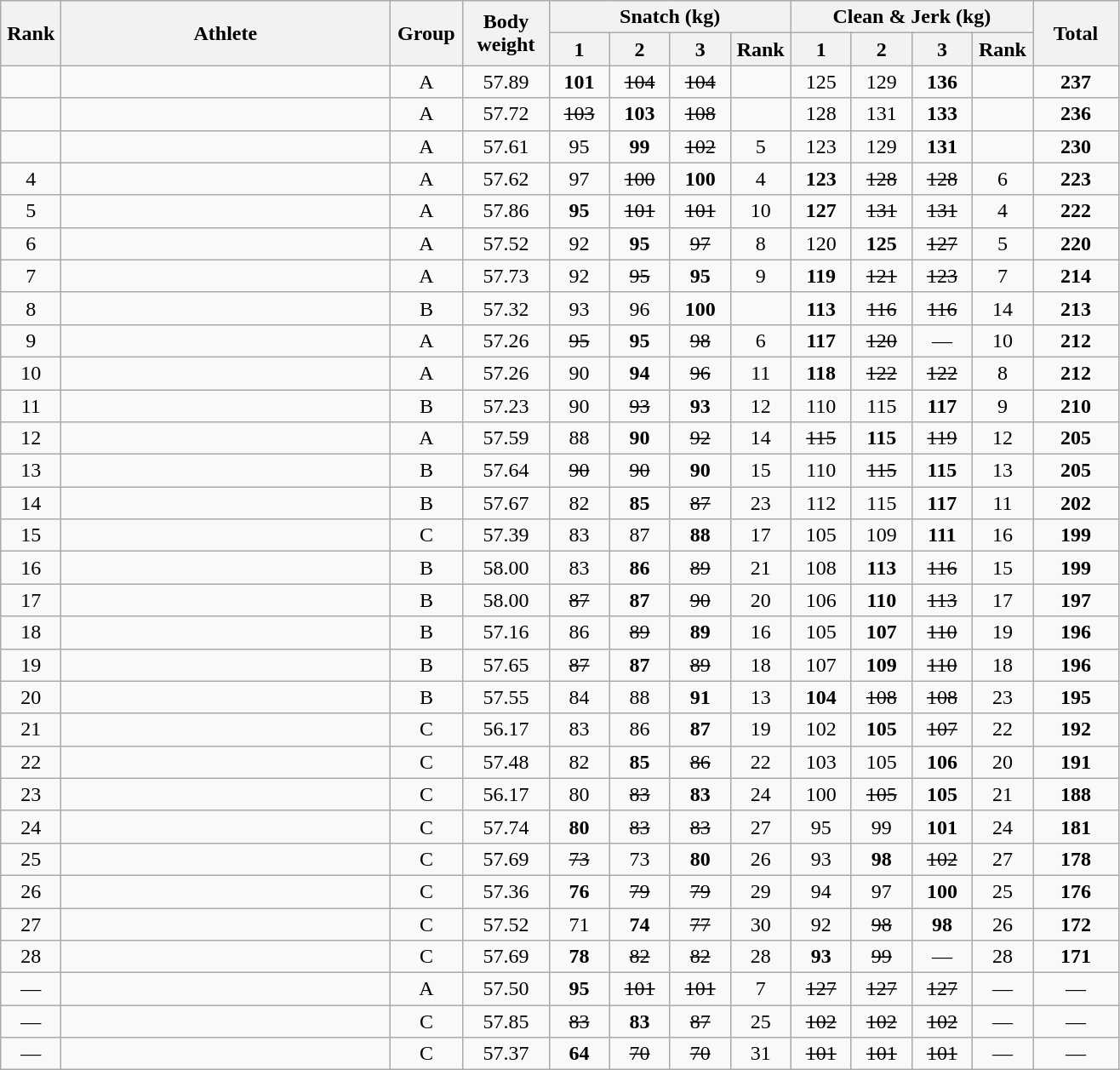<table class = "wikitable" style="text-align:center;">
<tr>
<th rowspan=2 width=40>Rank</th>
<th rowspan=2 width=250>Athlete</th>
<th rowspan=2 width=50>Group</th>
<th rowspan=2 width=60>Body weight</th>
<th colspan=4>Snatch (kg)</th>
<th colspan=4>Clean & Jerk (kg)</th>
<th rowspan=2 width=60>Total</th>
</tr>
<tr>
<th width=40>1</th>
<th width=40>2</th>
<th width=40>3</th>
<th width=40>Rank</th>
<th width=40>1</th>
<th width=40>2</th>
<th width=40>3</th>
<th width=40>Rank</th>
</tr>
<tr>
<td></td>
<td align=left></td>
<td>A</td>
<td>57.89</td>
<td><strong>101</strong></td>
<td><s>104 </s></td>
<td><s>104 </s></td>
<td></td>
<td>125</td>
<td>129</td>
<td><strong>136</strong></td>
<td></td>
<td><strong>237</strong></td>
</tr>
<tr>
<td></td>
<td align=left></td>
<td>A</td>
<td>57.72</td>
<td><s>103 </s></td>
<td><strong>103</strong></td>
<td><s>108 </s></td>
<td></td>
<td>128</td>
<td>131</td>
<td><strong>133</strong></td>
<td></td>
<td><strong>236</strong></td>
</tr>
<tr>
<td></td>
<td align=left></td>
<td>A</td>
<td>57.61</td>
<td>95</td>
<td><strong>99</strong></td>
<td><s>102 </s></td>
<td>5</td>
<td>123</td>
<td>129</td>
<td><strong>131</strong></td>
<td></td>
<td><strong>230</strong></td>
</tr>
<tr>
<td>4</td>
<td align=left></td>
<td>A</td>
<td>57.62</td>
<td>97</td>
<td><s>100 </s></td>
<td><strong>100</strong></td>
<td>4</td>
<td><strong>123</strong></td>
<td><s>128 </s></td>
<td><s>128 </s></td>
<td>6</td>
<td><strong>223</strong></td>
</tr>
<tr>
<td>5</td>
<td align=left></td>
<td>A</td>
<td>57.86</td>
<td><strong>95</strong></td>
<td><s>101 </s></td>
<td><s>101 </s></td>
<td>10</td>
<td><strong>127</strong></td>
<td><s>131 </s></td>
<td><s>131 </s></td>
<td>4</td>
<td><strong>222</strong></td>
</tr>
<tr>
<td>6</td>
<td align=left></td>
<td>A</td>
<td>57.52</td>
<td>92</td>
<td><strong>95</strong></td>
<td><s>97 </s></td>
<td>8</td>
<td>120</td>
<td><strong>125</strong></td>
<td><s>127 </s></td>
<td>5</td>
<td><strong>220</strong></td>
</tr>
<tr>
<td>7</td>
<td align=left></td>
<td>A</td>
<td>57.73</td>
<td>92</td>
<td><s>95 </s></td>
<td><strong>95</strong></td>
<td>9</td>
<td><strong>119</strong></td>
<td><s>121 </s></td>
<td><s>123 </s></td>
<td>7</td>
<td><strong>214</strong></td>
</tr>
<tr>
<td>8</td>
<td align=left></td>
<td>B</td>
<td>57.32</td>
<td>93</td>
<td>96</td>
<td><strong>100</strong></td>
<td></td>
<td><strong>113</strong></td>
<td><s>116 </s></td>
<td><s>116 </s></td>
<td>14</td>
<td><strong>213</strong></td>
</tr>
<tr>
<td>9</td>
<td align=left></td>
<td>A</td>
<td>57.26</td>
<td><s>95 </s></td>
<td><strong>95</strong></td>
<td><s>98 </s></td>
<td>6</td>
<td><strong>117</strong></td>
<td><s>120 </s></td>
<td>—</td>
<td>10</td>
<td><strong>212</strong></td>
</tr>
<tr>
<td>10</td>
<td align=left></td>
<td>A</td>
<td>57.26</td>
<td>90</td>
<td><strong>94</strong></td>
<td><s>96 </s></td>
<td>11</td>
<td><strong>118</strong></td>
<td><s>122 </s></td>
<td><s>122 </s></td>
<td>8</td>
<td><strong>212</strong></td>
</tr>
<tr>
<td>11</td>
<td align=left></td>
<td>B</td>
<td>57.23</td>
<td>90</td>
<td><s>93 </s></td>
<td><strong>93</strong></td>
<td>12</td>
<td>110</td>
<td>115</td>
<td><strong>117</strong></td>
<td>9</td>
<td><strong>210</strong></td>
</tr>
<tr>
<td>12</td>
<td align=left></td>
<td>A</td>
<td>57.59</td>
<td>88</td>
<td><strong>90</strong></td>
<td><s>92 </s></td>
<td>14</td>
<td><s>115 </s></td>
<td><strong>115</strong></td>
<td><s>119 </s></td>
<td>12</td>
<td><strong>205</strong></td>
</tr>
<tr>
<td>13</td>
<td align=left></td>
<td>B</td>
<td>57.64</td>
<td><s>90 </s></td>
<td><s>90 </s></td>
<td><strong>90</strong></td>
<td>15</td>
<td>110</td>
<td><s>115 </s></td>
<td><strong>115</strong></td>
<td>13</td>
<td><strong>205</strong></td>
</tr>
<tr>
<td>14</td>
<td align=left></td>
<td>B</td>
<td>57.67</td>
<td>82</td>
<td><strong>85</strong></td>
<td><s>87 </s></td>
<td>23</td>
<td>112</td>
<td>115</td>
<td><strong>117</strong></td>
<td>11</td>
<td><strong>202</strong></td>
</tr>
<tr>
<td>15</td>
<td align=left></td>
<td>C</td>
<td>57.39</td>
<td>83</td>
<td>87</td>
<td><strong>88</strong></td>
<td>17</td>
<td>105</td>
<td>109</td>
<td><strong>111</strong></td>
<td>16</td>
<td><strong>199</strong></td>
</tr>
<tr>
<td>16</td>
<td align=left></td>
<td>B</td>
<td>58.00</td>
<td>83</td>
<td><strong>86</strong></td>
<td><s>89 </s></td>
<td>21</td>
<td>108</td>
<td><strong>113</strong></td>
<td><s>116 </s></td>
<td>15</td>
<td><strong>199</strong></td>
</tr>
<tr>
<td>17</td>
<td align=left></td>
<td>B</td>
<td>58.00</td>
<td><s>87 </s></td>
<td><strong>87</strong></td>
<td><s>90 </s></td>
<td>20</td>
<td>106</td>
<td><strong>110</strong></td>
<td><s>113 </s></td>
<td>17</td>
<td><strong>197</strong></td>
</tr>
<tr>
<td>18</td>
<td align=left></td>
<td>B</td>
<td>57.16</td>
<td>86</td>
<td><s>89 </s></td>
<td><strong>89</strong></td>
<td>16</td>
<td>105</td>
<td><strong>107</strong></td>
<td><s>110 </s></td>
<td>19</td>
<td><strong>196</strong></td>
</tr>
<tr>
<td>19</td>
<td align=left></td>
<td>B</td>
<td>57.65</td>
<td><s>87 </s></td>
<td><strong>87</strong></td>
<td><s>89 </s></td>
<td>18</td>
<td>107</td>
<td><strong>109</strong></td>
<td><s>110 </s></td>
<td>18</td>
<td><strong>196</strong></td>
</tr>
<tr>
<td>20</td>
<td align=left></td>
<td>B</td>
<td>57.55</td>
<td>84</td>
<td>88</td>
<td><strong>91</strong></td>
<td>13</td>
<td><strong>104</strong></td>
<td><s>108 </s></td>
<td><s>108 </s></td>
<td>23</td>
<td><strong>195</strong></td>
</tr>
<tr>
<td>21</td>
<td align=left></td>
<td>C</td>
<td>56.17</td>
<td>83</td>
<td>86</td>
<td><strong>87</strong></td>
<td>19</td>
<td>102</td>
<td><strong>105</strong></td>
<td><s>107 </s></td>
<td>22</td>
<td><strong>192</strong></td>
</tr>
<tr>
<td>22</td>
<td align=left></td>
<td>C</td>
<td>57.48</td>
<td>82</td>
<td><strong>85</strong></td>
<td><s>86 </s></td>
<td>22</td>
<td>103</td>
<td>105</td>
<td><strong>106</strong></td>
<td>20</td>
<td><strong>191</strong></td>
</tr>
<tr>
<td>23</td>
<td align=left></td>
<td>C</td>
<td>56.17</td>
<td>80</td>
<td><s>83 </s></td>
<td><strong>83</strong></td>
<td>24</td>
<td>100</td>
<td><s>105 </s></td>
<td><strong>105</strong></td>
<td>21</td>
<td><strong>188</strong></td>
</tr>
<tr>
<td>24</td>
<td align=left></td>
<td>C</td>
<td>57.74</td>
<td><strong>80</strong></td>
<td><s>83 </s></td>
<td><s>83 </s></td>
<td>27</td>
<td>95</td>
<td>99</td>
<td><strong>101</strong></td>
<td>24</td>
<td><strong>181</strong></td>
</tr>
<tr>
<td>25</td>
<td align=left></td>
<td>C</td>
<td>57.69</td>
<td><s>73 </s></td>
<td>73</td>
<td><strong>80</strong></td>
<td>26</td>
<td>93</td>
<td><strong>98</strong></td>
<td><s>102 </s></td>
<td>27</td>
<td><strong>178</strong></td>
</tr>
<tr>
<td>26</td>
<td align=left></td>
<td>C</td>
<td>57.36</td>
<td><strong>76</strong></td>
<td><s>79 </s></td>
<td><s>79 </s></td>
<td>29</td>
<td>94</td>
<td>97</td>
<td><strong>100</strong></td>
<td>25</td>
<td><strong>176</strong></td>
</tr>
<tr>
<td>27</td>
<td align=left></td>
<td>C</td>
<td>57.52</td>
<td>71</td>
<td><strong>74</strong></td>
<td><s>77 </s></td>
<td>30</td>
<td>92</td>
<td><s>98 </s></td>
<td><strong>98</strong></td>
<td>26</td>
<td><strong>172</strong></td>
</tr>
<tr>
<td>28</td>
<td align=left></td>
<td>C</td>
<td>57.69</td>
<td><strong>78</strong></td>
<td><s>82 </s></td>
<td><s>82 </s></td>
<td>28</td>
<td><strong>93</strong></td>
<td><s>99 </s></td>
<td>—</td>
<td>28</td>
<td><strong>171</strong></td>
</tr>
<tr>
<td>—</td>
<td align=left></td>
<td>A</td>
<td>57.50</td>
<td><strong>95</strong></td>
<td><s>101 </s></td>
<td><s>101 </s></td>
<td>7</td>
<td><s>127 </s></td>
<td><s>127 </s></td>
<td><s>127 </s></td>
<td>—</td>
<td>—</td>
</tr>
<tr>
<td>—</td>
<td align=left></td>
<td>C</td>
<td>57.85</td>
<td><s>83 </s></td>
<td><strong>83</strong></td>
<td><s>87 </s></td>
<td>25</td>
<td><s>102 </s></td>
<td><s>102 </s></td>
<td><s>102 </s></td>
<td>—</td>
<td>—</td>
</tr>
<tr>
<td>—</td>
<td align=left></td>
<td>C</td>
<td>57.37</td>
<td><strong>64</strong></td>
<td><s>70 </s></td>
<td><s>70 </s></td>
<td>31</td>
<td><s>101 </s></td>
<td><s>101 </s></td>
<td><s>101 </s></td>
<td>—</td>
<td>—</td>
</tr>
</table>
